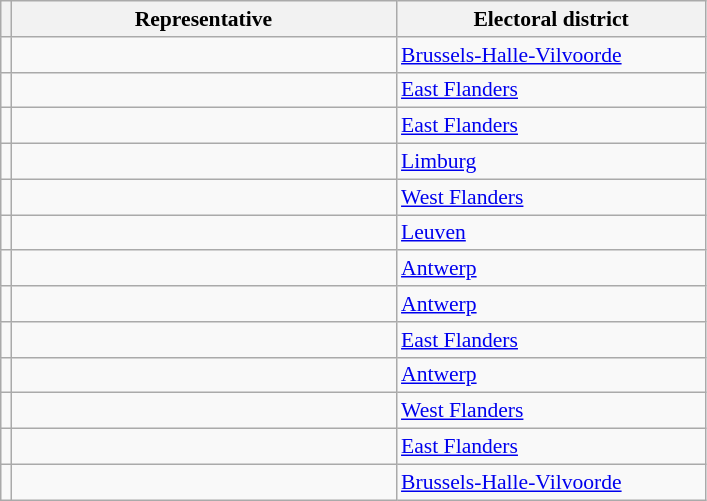<table class="sortable wikitable" style="text-align:left; font-size:90%">
<tr>
<th></th>
<th width="250">Representative</th>
<th width="200">Electoral district</th>
</tr>
<tr>
<td></td>
<td align=left></td>
<td><a href='#'>Brussels-Halle-Vilvoorde</a></td>
</tr>
<tr>
<td></td>
<td align=left></td>
<td><a href='#'>East Flanders</a></td>
</tr>
<tr>
<td></td>
<td align=left></td>
<td><a href='#'>East Flanders</a></td>
</tr>
<tr>
<td></td>
<td align=left></td>
<td><a href='#'>Limburg</a></td>
</tr>
<tr>
<td></td>
<td align=left></td>
<td><a href='#'>West Flanders</a></td>
</tr>
<tr>
<td></td>
<td align=left></td>
<td><a href='#'>Leuven</a></td>
</tr>
<tr>
<td></td>
<td align=left></td>
<td><a href='#'>Antwerp</a></td>
</tr>
<tr>
<td></td>
<td align=left></td>
<td><a href='#'>Antwerp</a></td>
</tr>
<tr>
<td></td>
<td align=left></td>
<td><a href='#'>East Flanders</a></td>
</tr>
<tr>
<td></td>
<td align=left></td>
<td><a href='#'>Antwerp</a></td>
</tr>
<tr>
<td></td>
<td align=left></td>
<td><a href='#'>West Flanders</a></td>
</tr>
<tr>
<td></td>
<td align=left></td>
<td><a href='#'>East Flanders</a></td>
</tr>
<tr>
<td></td>
<td align=left></td>
<td><a href='#'>Brussels-Halle-Vilvoorde</a></td>
</tr>
</table>
